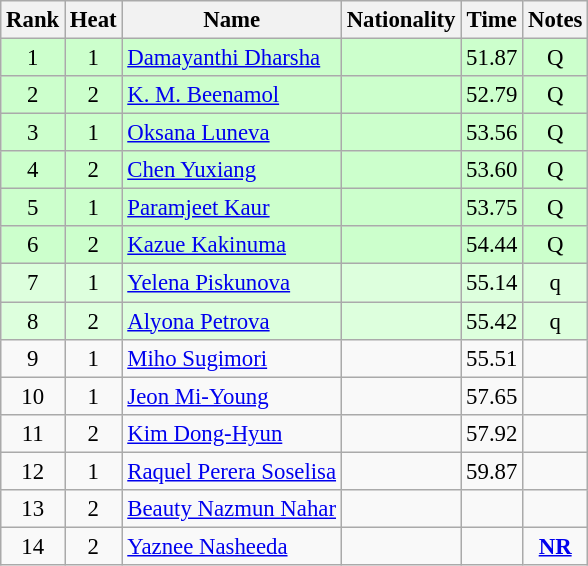<table class="wikitable sortable" style="text-align:center; font-size:95%">
<tr>
<th>Rank</th>
<th>Heat</th>
<th>Name</th>
<th>Nationality</th>
<th>Time</th>
<th>Notes</th>
</tr>
<tr bgcolor=ccffcc>
<td>1</td>
<td>1</td>
<td align=left><a href='#'>Damayanthi Dharsha</a></td>
<td align=left></td>
<td>51.87</td>
<td>Q</td>
</tr>
<tr bgcolor=ccffcc>
<td>2</td>
<td>2</td>
<td align=left><a href='#'>K. M. Beenamol</a></td>
<td align=left></td>
<td>52.79</td>
<td>Q</td>
</tr>
<tr bgcolor=ccffcc>
<td>3</td>
<td>1</td>
<td align=left><a href='#'>Oksana Luneva</a></td>
<td align=left></td>
<td>53.56</td>
<td>Q</td>
</tr>
<tr bgcolor=ccffcc>
<td>4</td>
<td>2</td>
<td align=left><a href='#'>Chen Yuxiang</a></td>
<td align=left></td>
<td>53.60</td>
<td>Q</td>
</tr>
<tr bgcolor=ccffcc>
<td>5</td>
<td>1</td>
<td align=left><a href='#'>Paramjeet Kaur</a></td>
<td align=left></td>
<td>53.75</td>
<td>Q</td>
</tr>
<tr bgcolor=ccffcc>
<td>6</td>
<td>2</td>
<td align=left><a href='#'>Kazue Kakinuma</a></td>
<td align=left></td>
<td>54.44</td>
<td>Q</td>
</tr>
<tr bgcolor=ddffdd>
<td>7</td>
<td>1</td>
<td align=left><a href='#'>Yelena Piskunova</a></td>
<td align=left></td>
<td>55.14</td>
<td>q</td>
</tr>
<tr bgcolor=ddffdd>
<td>8</td>
<td>2</td>
<td align=left><a href='#'>Alyona Petrova</a></td>
<td align=left></td>
<td>55.42</td>
<td>q</td>
</tr>
<tr>
<td>9</td>
<td>1</td>
<td align=left><a href='#'>Miho Sugimori</a></td>
<td align=left></td>
<td>55.51</td>
<td></td>
</tr>
<tr>
<td>10</td>
<td>1</td>
<td align=left><a href='#'>Jeon Mi-Young</a></td>
<td align=left></td>
<td>57.65</td>
<td></td>
</tr>
<tr>
<td>11</td>
<td>2</td>
<td align=left><a href='#'>Kim Dong-Hyun</a></td>
<td align=left></td>
<td>57.92</td>
<td></td>
</tr>
<tr>
<td>12</td>
<td>1</td>
<td align=left><a href='#'>Raquel Perera Soselisa</a></td>
<td align=left></td>
<td>59.87</td>
<td></td>
</tr>
<tr>
<td>13</td>
<td>2</td>
<td align=left><a href='#'>Beauty Nazmun Nahar</a></td>
<td align=left></td>
<td></td>
<td></td>
</tr>
<tr>
<td>14</td>
<td>2</td>
<td align=left><a href='#'>Yaznee Nasheeda</a></td>
<td align=left></td>
<td></td>
<td><strong><a href='#'>NR</a></strong></td>
</tr>
</table>
